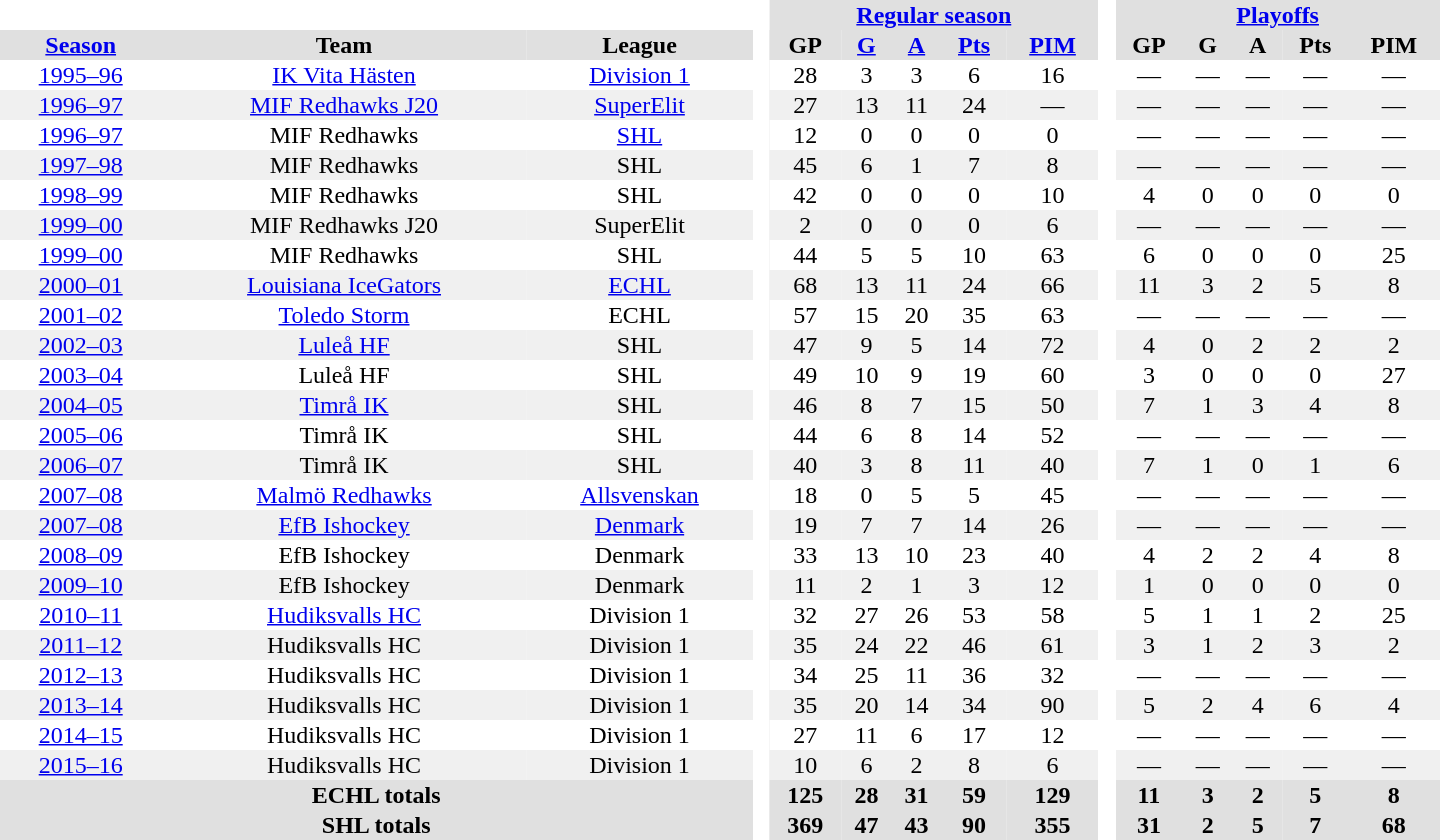<table border="0" cellpadding="1" cellspacing="0" style="text-align:center; width:60em">
<tr bgcolor="#e0e0e0">
<th colspan="3" bgcolor="#ffffff"> </th>
<th rowspan="99" bgcolor="#ffffff"> </th>
<th colspan="5"><a href='#'>Regular season</a></th>
<th rowspan="99" bgcolor="#ffffff"> </th>
<th colspan="5"><a href='#'>Playoffs</a></th>
</tr>
<tr bgcolor="#e0e0e0">
<th><a href='#'>Season</a></th>
<th>Team</th>
<th>League</th>
<th>GP</th>
<th><a href='#'>G</a></th>
<th><a href='#'>A</a></th>
<th><a href='#'>Pts</a></th>
<th><a href='#'>PIM</a></th>
<th>GP</th>
<th>G</th>
<th>A</th>
<th>Pts</th>
<th>PIM</th>
</tr>
<tr>
<td><a href='#'>1995–96</a></td>
<td><a href='#'>IK Vita Hästen</a></td>
<td><a href='#'>Division 1</a></td>
<td>28</td>
<td>3</td>
<td>3</td>
<td>6</td>
<td>16</td>
<td>—</td>
<td>—</td>
<td>—</td>
<td>—</td>
<td>—</td>
</tr>
<tr bgcolor="#f0f0f0">
<td><a href='#'>1996–97</a></td>
<td><a href='#'>MIF Redhawks J20</a></td>
<td><a href='#'>SuperElit</a></td>
<td>27</td>
<td>13</td>
<td>11</td>
<td>24</td>
<td>—</td>
<td>—</td>
<td>—</td>
<td>—</td>
<td>—</td>
<td>—</td>
</tr>
<tr>
<td><a href='#'>1996–97</a></td>
<td>MIF Redhawks</td>
<td><a href='#'>SHL</a></td>
<td>12</td>
<td>0</td>
<td>0</td>
<td>0</td>
<td>0</td>
<td>—</td>
<td>—</td>
<td>—</td>
<td>—</td>
<td>—</td>
</tr>
<tr bgcolor="#f0f0f0">
<td><a href='#'>1997–98</a></td>
<td>MIF Redhawks</td>
<td>SHL</td>
<td>45</td>
<td>6</td>
<td>1</td>
<td>7</td>
<td>8</td>
<td>—</td>
<td>—</td>
<td>—</td>
<td>—</td>
<td>—</td>
</tr>
<tr>
<td><a href='#'>1998–99</a></td>
<td>MIF Redhawks</td>
<td>SHL</td>
<td>42</td>
<td>0</td>
<td>0</td>
<td>0</td>
<td>10</td>
<td>4</td>
<td>0</td>
<td>0</td>
<td>0</td>
<td>0</td>
</tr>
<tr bgcolor="#f0f0f0">
<td><a href='#'>1999–00</a></td>
<td>MIF Redhawks J20</td>
<td>SuperElit</td>
<td>2</td>
<td>0</td>
<td>0</td>
<td>0</td>
<td>6</td>
<td>—</td>
<td>—</td>
<td>—</td>
<td>—</td>
<td>—</td>
</tr>
<tr>
<td><a href='#'>1999–00</a></td>
<td>MIF Redhawks</td>
<td>SHL</td>
<td>44</td>
<td>5</td>
<td>5</td>
<td>10</td>
<td>63</td>
<td>6</td>
<td>0</td>
<td>0</td>
<td>0</td>
<td>25</td>
</tr>
<tr bgcolor="#f0f0f0">
<td><a href='#'>2000–01</a></td>
<td><a href='#'>Louisiana IceGators</a></td>
<td><a href='#'>ECHL</a></td>
<td>68</td>
<td>13</td>
<td>11</td>
<td>24</td>
<td>66</td>
<td>11</td>
<td>3</td>
<td>2</td>
<td>5</td>
<td>8</td>
</tr>
<tr>
<td><a href='#'>2001–02</a></td>
<td><a href='#'>Toledo Storm</a></td>
<td>ECHL</td>
<td>57</td>
<td>15</td>
<td>20</td>
<td>35</td>
<td>63</td>
<td>—</td>
<td>—</td>
<td>—</td>
<td>—</td>
<td>—</td>
</tr>
<tr bgcolor="#f0f0f0">
<td><a href='#'>2002–03</a></td>
<td><a href='#'>Luleå HF</a></td>
<td>SHL</td>
<td>47</td>
<td>9</td>
<td>5</td>
<td>14</td>
<td>72</td>
<td>4</td>
<td>0</td>
<td>2</td>
<td>2</td>
<td>2</td>
</tr>
<tr>
<td><a href='#'>2003–04</a></td>
<td>Luleå HF</td>
<td>SHL</td>
<td>49</td>
<td>10</td>
<td>9</td>
<td>19</td>
<td>60</td>
<td>3</td>
<td>0</td>
<td>0</td>
<td>0</td>
<td>27</td>
</tr>
<tr bgcolor="#f0f0f0">
<td><a href='#'>2004–05</a></td>
<td><a href='#'>Timrå IK</a></td>
<td>SHL</td>
<td>46</td>
<td>8</td>
<td>7</td>
<td>15</td>
<td>50</td>
<td>7</td>
<td>1</td>
<td>3</td>
<td>4</td>
<td>8</td>
</tr>
<tr>
<td><a href='#'>2005–06</a></td>
<td>Timrå IK</td>
<td>SHL</td>
<td>44</td>
<td>6</td>
<td>8</td>
<td>14</td>
<td>52</td>
<td>—</td>
<td>—</td>
<td>—</td>
<td>—</td>
<td>—</td>
</tr>
<tr bgcolor="#f0f0f0">
<td><a href='#'>2006–07</a></td>
<td>Timrå IK</td>
<td>SHL</td>
<td>40</td>
<td>3</td>
<td>8</td>
<td>11</td>
<td>40</td>
<td>7</td>
<td>1</td>
<td>0</td>
<td>1</td>
<td>6</td>
</tr>
<tr>
<td><a href='#'>2007–08</a></td>
<td><a href='#'>Malmö Redhawks</a></td>
<td><a href='#'>Allsvenskan</a></td>
<td>18</td>
<td>0</td>
<td>5</td>
<td>5</td>
<td>45</td>
<td>—</td>
<td>—</td>
<td>—</td>
<td>—</td>
<td>—</td>
</tr>
<tr bgcolor="#f0f0f0">
<td><a href='#'>2007–08</a></td>
<td><a href='#'>EfB Ishockey</a></td>
<td><a href='#'>Denmark</a></td>
<td>19</td>
<td>7</td>
<td>7</td>
<td>14</td>
<td>26</td>
<td>—</td>
<td>—</td>
<td>—</td>
<td>—</td>
<td>—</td>
</tr>
<tr>
<td><a href='#'>2008–09</a></td>
<td>EfB Ishockey</td>
<td>Denmark</td>
<td>33</td>
<td>13</td>
<td>10</td>
<td>23</td>
<td>40</td>
<td>4</td>
<td>2</td>
<td>2</td>
<td>4</td>
<td>8</td>
</tr>
<tr bgcolor="#f0f0f0">
<td><a href='#'>2009–10</a></td>
<td>EfB Ishockey</td>
<td>Denmark</td>
<td>11</td>
<td>2</td>
<td>1</td>
<td>3</td>
<td>12</td>
<td>1</td>
<td>0</td>
<td>0</td>
<td>0</td>
<td>0</td>
</tr>
<tr>
<td><a href='#'>2010–11</a></td>
<td><a href='#'>Hudiksvalls HC</a></td>
<td>Division 1</td>
<td>32</td>
<td>27</td>
<td>26</td>
<td>53</td>
<td>58</td>
<td>5</td>
<td>1</td>
<td>1</td>
<td>2</td>
<td>25</td>
</tr>
<tr bgcolor="#f0f0f0">
<td><a href='#'>2011–12</a></td>
<td>Hudiksvalls HC</td>
<td>Division 1</td>
<td>35</td>
<td>24</td>
<td>22</td>
<td>46</td>
<td>61</td>
<td>3</td>
<td>1</td>
<td>2</td>
<td>3</td>
<td>2</td>
</tr>
<tr>
<td><a href='#'>2012–13</a></td>
<td>Hudiksvalls HC</td>
<td>Division 1</td>
<td>34</td>
<td>25</td>
<td>11</td>
<td>36</td>
<td>32</td>
<td>—</td>
<td>—</td>
<td>—</td>
<td>—</td>
<td>—</td>
</tr>
<tr bgcolor="#f0f0f0">
<td><a href='#'>2013–14</a></td>
<td>Hudiksvalls HC</td>
<td>Division 1</td>
<td>35</td>
<td>20</td>
<td>14</td>
<td>34</td>
<td>90</td>
<td>5</td>
<td>2</td>
<td>4</td>
<td>6</td>
<td>4</td>
</tr>
<tr>
<td><a href='#'>2014–15</a></td>
<td>Hudiksvalls HC</td>
<td>Division 1</td>
<td>27</td>
<td>11</td>
<td>6</td>
<td>17</td>
<td>12</td>
<td>—</td>
<td>—</td>
<td>—</td>
<td>—</td>
<td>—</td>
</tr>
<tr bgcolor="#f0f0f0">
<td><a href='#'>2015–16</a></td>
<td>Hudiksvalls HC</td>
<td>Division 1</td>
<td>10</td>
<td>6</td>
<td>2</td>
<td>8</td>
<td>6</td>
<td>—</td>
<td>—</td>
<td>—</td>
<td>—</td>
<td>—</td>
</tr>
<tr ALIGN="center" bgcolor="#e0e0e0">
<th colspan="3">ECHL totals</th>
<th>125</th>
<th>28</th>
<th>31</th>
<th>59</th>
<th>129</th>
<th>11</th>
<th>3</th>
<th>2</th>
<th>5</th>
<th>8</th>
</tr>
<tr ALIGN="center" bgcolor="#e0e0e0">
<th colspan="3">SHL totals</th>
<th>369</th>
<th>47</th>
<th>43</th>
<th>90</th>
<th>355</th>
<th>31</th>
<th>2</th>
<th>5</th>
<th>7</th>
<th>68</th>
</tr>
</table>
